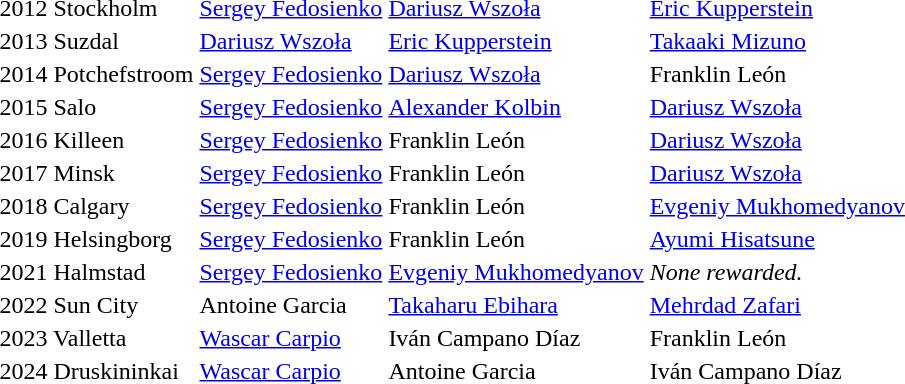<table>
<tr>
<td>2012 Stockholm</td>
<td> <a href='#'>Sergey Fedosienko</a></td>
<td> <a href='#'>Dariusz Wszoła</a></td>
<td> <a href='#'>Eric Kupperstein</a></td>
</tr>
<tr>
<td>2013 Suzdal</td>
<td> <a href='#'>Dariusz Wszoła</a></td>
<td> <a href='#'>Eric Kupperstein</a></td>
<td> <a href='#'>Takaaki Mizuno</a></td>
</tr>
<tr>
<td>2014 Potchefstroom</td>
<td> <a href='#'>Sergey Fedosienko</a></td>
<td> <a href='#'>Dariusz Wszoła</a></td>
<td> Franklin León</td>
</tr>
<tr>
<td>2015 Salo</td>
<td> <a href='#'>Sergey Fedosienko</a></td>
<td> <a href='#'>Alexander Kolbin</a></td>
<td> <a href='#'>Dariusz Wszoła</a></td>
</tr>
<tr>
<td>2016 Killeen</td>
<td> <a href='#'>Sergey Fedosienko</a></td>
<td> Franklin León</td>
<td> <a href='#'>Dariusz Wszoła</a></td>
</tr>
<tr>
<td>2017 Minsk</td>
<td> <a href='#'>Sergey Fedosienko</a></td>
<td> Franklin León</td>
<td> <a href='#'>Dariusz Wszoła</a></td>
</tr>
<tr>
<td>2018 Calgary</td>
<td> <a href='#'>Sergey Fedosienko</a></td>
<td> Franklin León</td>
<td> <a href='#'>Evgeniy Mukhomedyanov</a></td>
</tr>
<tr>
<td>2019 Helsingborg</td>
<td> <a href='#'>Sergey Fedosienko</a></td>
<td> Franklin León</td>
<td> <a href='#'>Ayumi Hisatsune</a></td>
</tr>
<tr>
<td>2021 Halmstad</td>
<td> <a href='#'>Sergey Fedosienko</a></td>
<td> <a href='#'>Evgeniy Mukhomedyanov</a></td>
<td><em>None rewarded.</em></td>
</tr>
<tr>
<td>2022 Sun City</td>
<td> Antoine Garcia</td>
<td> <a href='#'>Takaharu Ebihara</a></td>
<td> <a href='#'>Mehrdad Zafari</a></td>
</tr>
<tr>
<td>2023 Valletta</td>
<td> <a href='#'>Wascar Carpio</a></td>
<td> Iván Campano Díaz</td>
<td> Franklin León</td>
</tr>
<tr>
<td>2024 Druskininkai</td>
<td> <a href='#'>Wascar Carpio</a></td>
<td> Antoine Garcia</td>
<td> Iván Campano Díaz</td>
</tr>
</table>
